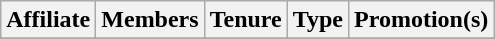<table class="wikitable sortable" style="text-align:center;">
<tr>
<th>Affiliate</th>
<th>Members</th>
<th>Tenure</th>
<th>Type</th>
<th>Promotion(s)</th>
</tr>
<tr>
</tr>
</table>
